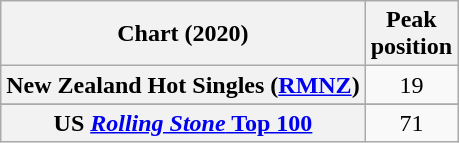<table class="wikitable sortable plainrowheaders" style="text-align:center">
<tr>
<th scope="col">Chart (2020)</th>
<th scope="col">Peak<br>position</th>
</tr>
<tr>
<th scope="row">New Zealand Hot Singles (<a href='#'>RMNZ</a>)</th>
<td>19</td>
</tr>
<tr>
</tr>
<tr>
</tr>
<tr>
</tr>
<tr>
<th scope="row">US <a href='#'><em>Rolling Stone</em> Top 100</a></th>
<td>71</td>
</tr>
</table>
